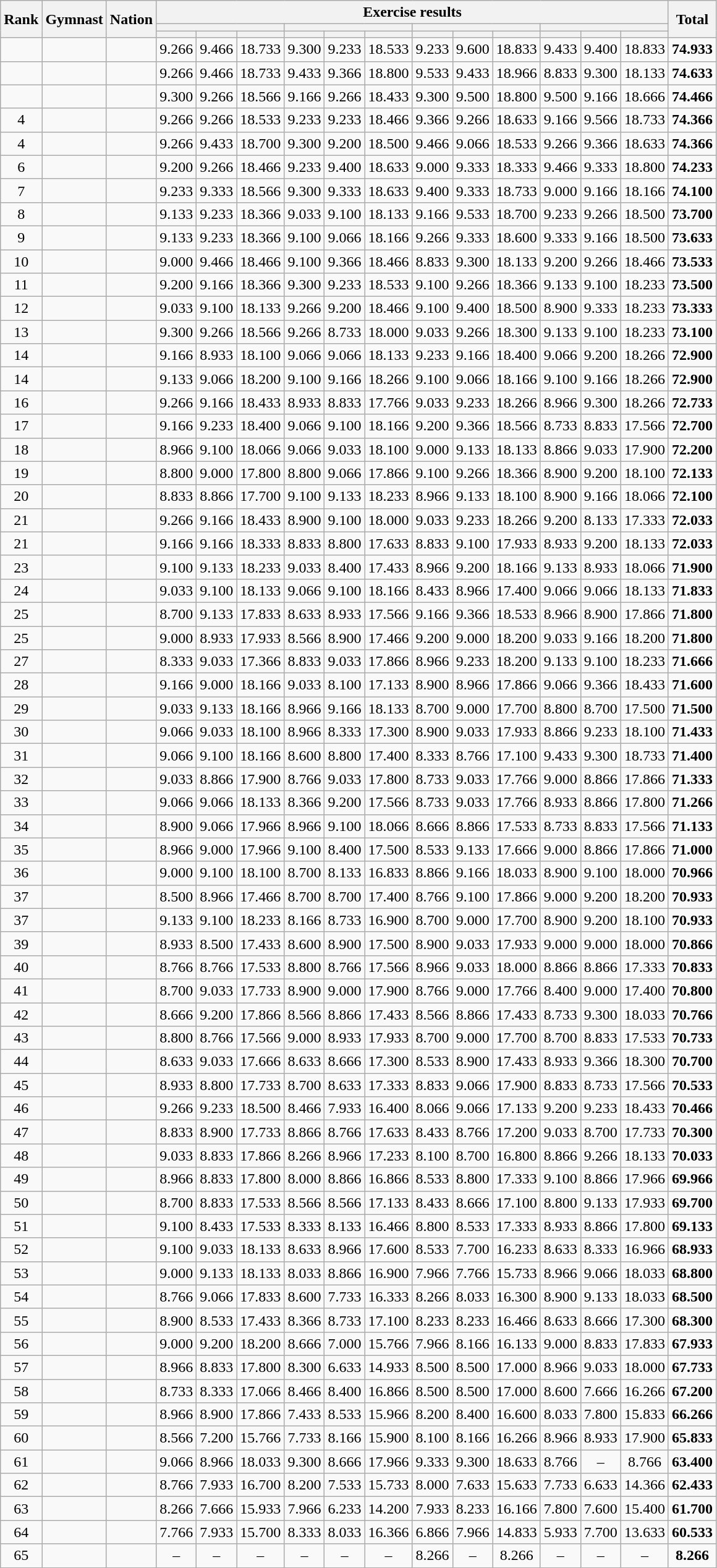<table class="wikitable sortable" style="text-align:center">
<tr>
<th rowspan=3>Rank</th>
<th rowspan=3>Gymnast</th>
<th rowspan=3>Nation</th>
<th colspan=12>Exercise results</th>
<th rowspan=3>Total</th>
</tr>
<tr>
<th colspan=3></th>
<th colspan=3></th>
<th colspan=3></th>
<th colspan=3></th>
</tr>
<tr>
<th></th>
<th></th>
<th></th>
<th></th>
<th></th>
<th></th>
<th></th>
<th></th>
<th></th>
<th></th>
<th></th>
<th></th>
</tr>
<tr>
<td></td>
<td align=left></td>
<td align="left"></td>
<td>9.266</td>
<td>9.466</td>
<td>18.733</td>
<td>9.300</td>
<td>9.233</td>
<td>18.533</td>
<td>9.233</td>
<td>9.600</td>
<td>18.833</td>
<td>9.433</td>
<td>9.400</td>
<td>18.833</td>
<td><strong>74.933</strong></td>
</tr>
<tr>
<td></td>
<td align=left></td>
<td align=left></td>
<td>9.266</td>
<td>9.466</td>
<td>18.733</td>
<td>9.433</td>
<td>9.366</td>
<td>18.800</td>
<td>9.533</td>
<td>9.433</td>
<td>18.966</td>
<td>8.833</td>
<td>9.300</td>
<td>18.133</td>
<td><strong>74.633</strong></td>
</tr>
<tr>
<td></td>
<td align=left></td>
<td align=left></td>
<td>9.300</td>
<td>9.266</td>
<td>18.566</td>
<td>9.166</td>
<td>9.266</td>
<td>18.433</td>
<td>9.300</td>
<td>9.500</td>
<td>18.800</td>
<td>9.500</td>
<td>9.166</td>
<td>18.666</td>
<td><strong>74.466</strong></td>
</tr>
<tr>
<td>4</td>
<td align=left></td>
<td align="left"></td>
<td>9.266</td>
<td>9.266</td>
<td>18.533</td>
<td>9.233</td>
<td>9.233</td>
<td>18.466</td>
<td>9.366</td>
<td>9.266</td>
<td>18.633</td>
<td>9.166</td>
<td>9.566</td>
<td>18.733</td>
<td><strong>74.366</strong></td>
</tr>
<tr>
<td>4</td>
<td align=left></td>
<td align=left></td>
<td>9.266</td>
<td>9.433</td>
<td>18.700</td>
<td>9.300</td>
<td>9.200</td>
<td>18.500</td>
<td>9.466</td>
<td>9.066</td>
<td>18.533</td>
<td>9.266</td>
<td>9.366</td>
<td>18.633</td>
<td><strong>74.366</strong></td>
</tr>
<tr>
<td>6</td>
<td align=left></td>
<td align=left></td>
<td>9.200</td>
<td>9.266</td>
<td>18.466</td>
<td>9.233</td>
<td>9.400</td>
<td>18.633</td>
<td>9.000</td>
<td>9.333</td>
<td>18.333</td>
<td>9.466</td>
<td>9.333</td>
<td>18.800</td>
<td><strong>74.233</strong></td>
</tr>
<tr>
<td>7</td>
<td align=left></td>
<td align="left"></td>
<td>9.233</td>
<td>9.333</td>
<td>18.566</td>
<td>9.300</td>
<td>9.333</td>
<td>18.633</td>
<td>9.400</td>
<td>9.333</td>
<td>18.733</td>
<td>9.000</td>
<td>9.166</td>
<td>18.166</td>
<td><strong>74.100</strong></td>
</tr>
<tr>
<td>8</td>
<td align=left></td>
<td align=left></td>
<td>9.133</td>
<td>9.233</td>
<td>18.366</td>
<td>9.033</td>
<td>9.100</td>
<td>18.133</td>
<td>9.166</td>
<td>9.533</td>
<td>18.700</td>
<td>9.233</td>
<td>9.266</td>
<td>18.500</td>
<td><strong>73.700</strong></td>
</tr>
<tr>
<td>9</td>
<td align=left></td>
<td align=left></td>
<td>9.133</td>
<td>9.233</td>
<td>18.366</td>
<td>9.100</td>
<td>9.066</td>
<td>18.166</td>
<td>9.266</td>
<td>9.333</td>
<td>18.600</td>
<td>9.333</td>
<td>9.166</td>
<td>18.500</td>
<td><strong>73.633</strong></td>
</tr>
<tr>
<td>10</td>
<td align=left></td>
<td align=left></td>
<td>9.000</td>
<td>9.466</td>
<td>18.466</td>
<td>9.100</td>
<td>9.366</td>
<td>18.466</td>
<td>8.833</td>
<td>9.300</td>
<td>18.133</td>
<td>9.200</td>
<td>9.266</td>
<td>18.466</td>
<td><strong>73.533</strong></td>
</tr>
<tr>
<td>11</td>
<td align=left></td>
<td align=left></td>
<td>9.200</td>
<td>9.166</td>
<td>18.366</td>
<td>9.300</td>
<td>9.233</td>
<td>18.533</td>
<td>9.100</td>
<td>9.266</td>
<td>18.366</td>
<td>9.133</td>
<td>9.100</td>
<td>18.233</td>
<td><strong>73.500</strong></td>
</tr>
<tr>
<td>12</td>
<td align=left></td>
<td align=left></td>
<td>9.033</td>
<td>9.100</td>
<td>18.133</td>
<td>9.266</td>
<td>9.200</td>
<td>18.466</td>
<td>9.100</td>
<td>9.400</td>
<td>18.500</td>
<td>8.900</td>
<td>9.333</td>
<td>18.233</td>
<td><strong>73.333</strong></td>
</tr>
<tr>
<td>13</td>
<td align=left></td>
<td align=left></td>
<td>9.300</td>
<td>9.266</td>
<td>18.566</td>
<td>9.266</td>
<td>8.733</td>
<td>18.000</td>
<td>9.033</td>
<td>9.266</td>
<td>18.300</td>
<td>9.133</td>
<td>9.100</td>
<td>18.233</td>
<td><strong>73.100</strong></td>
</tr>
<tr>
<td>14</td>
<td align=left></td>
<td align="left"></td>
<td>9.166</td>
<td>8.933</td>
<td>18.100</td>
<td>9.066</td>
<td>9.066</td>
<td>18.133</td>
<td>9.233</td>
<td>9.166</td>
<td>18.400</td>
<td>9.066</td>
<td>9.200</td>
<td>18.266</td>
<td><strong>72.900</strong></td>
</tr>
<tr>
<td>14</td>
<td align=left></td>
<td align="left"></td>
<td>9.133</td>
<td>9.066</td>
<td>18.200</td>
<td>9.100</td>
<td>9.166</td>
<td>18.266</td>
<td>9.100</td>
<td>9.066</td>
<td>18.166</td>
<td>9.100</td>
<td>9.166</td>
<td>18.266</td>
<td><strong>72.900</strong></td>
</tr>
<tr>
<td>16</td>
<td align=left></td>
<td align=left></td>
<td>9.266</td>
<td>9.166</td>
<td>18.433</td>
<td>8.933</td>
<td>8.833</td>
<td>17.766</td>
<td>9.033</td>
<td>9.233</td>
<td>18.266</td>
<td>8.966</td>
<td>9.300</td>
<td>18.266</td>
<td><strong>72.733</strong></td>
</tr>
<tr>
<td>17</td>
<td align=left></td>
<td align=left></td>
<td>9.166</td>
<td>9.233</td>
<td>18.400</td>
<td>9.066</td>
<td>9.100</td>
<td>18.166</td>
<td>9.200</td>
<td>9.366</td>
<td>18.566</td>
<td>8.733</td>
<td>8.833</td>
<td>17.566</td>
<td><strong>72.700</strong></td>
</tr>
<tr>
<td>18</td>
<td align=left></td>
<td align=left></td>
<td>8.966</td>
<td>9.100</td>
<td>18.066</td>
<td>9.066</td>
<td>9.033</td>
<td>18.100</td>
<td>9.000</td>
<td>9.133</td>
<td>18.133</td>
<td>8.866</td>
<td>9.033</td>
<td>17.900</td>
<td><strong>72.200</strong></td>
</tr>
<tr>
<td>19</td>
<td align=left></td>
<td align=left></td>
<td>8.800</td>
<td>9.000</td>
<td>17.800</td>
<td>8.800</td>
<td>9.066</td>
<td>17.866</td>
<td>9.100</td>
<td>9.266</td>
<td>18.366</td>
<td>8.900</td>
<td>9.200</td>
<td>18.100</td>
<td><strong>72.133</strong></td>
</tr>
<tr>
<td>20</td>
<td align=left></td>
<td align="left"></td>
<td>8.833</td>
<td>8.866</td>
<td>17.700</td>
<td>9.100</td>
<td>9.133</td>
<td>18.233</td>
<td>8.966</td>
<td>9.133</td>
<td>18.100</td>
<td>8.900</td>
<td>9.166</td>
<td>18.066</td>
<td><strong>72.100</strong></td>
</tr>
<tr>
<td>21</td>
<td align=left></td>
<td align=left></td>
<td>9.266</td>
<td>9.166</td>
<td>18.433</td>
<td>8.900</td>
<td>9.100</td>
<td>18.000</td>
<td>9.033</td>
<td>9.233</td>
<td>18.266</td>
<td>9.200</td>
<td>8.133</td>
<td>17.333</td>
<td><strong>72.033</strong></td>
</tr>
<tr>
<td>21</td>
<td align=left></td>
<td align=left></td>
<td>9.166</td>
<td>9.166</td>
<td>18.333</td>
<td>8.833</td>
<td>8.800</td>
<td>17.633</td>
<td>8.833</td>
<td>9.100</td>
<td>17.933</td>
<td>8.933</td>
<td>9.200</td>
<td>18.133</td>
<td><strong>72.033</strong></td>
</tr>
<tr>
<td>23</td>
<td align=left></td>
<td align=left></td>
<td>9.100</td>
<td>9.133</td>
<td>18.233</td>
<td>9.033</td>
<td>8.400</td>
<td>17.433</td>
<td>8.966</td>
<td>9.200</td>
<td>18.166</td>
<td>9.133</td>
<td>8.933</td>
<td>18.066</td>
<td><strong>71.900</strong></td>
</tr>
<tr>
<td>24</td>
<td align=left></td>
<td align=left></td>
<td>9.033</td>
<td>9.100</td>
<td>18.133</td>
<td>9.066</td>
<td>9.100</td>
<td>18.166</td>
<td>8.433</td>
<td>8.966</td>
<td>17.400</td>
<td>9.066</td>
<td>9.066</td>
<td>18.133</td>
<td><strong>71.833</strong></td>
</tr>
<tr>
<td>25</td>
<td align=left></td>
<td align=left></td>
<td>8.700</td>
<td>9.133</td>
<td>17.833</td>
<td>8.633</td>
<td>8.933</td>
<td>17.566</td>
<td>9.166</td>
<td>9.366</td>
<td>18.533</td>
<td>8.966</td>
<td>8.900</td>
<td>17.866</td>
<td><strong>71.800</strong></td>
</tr>
<tr>
<td>25</td>
<td align=left></td>
<td align=left></td>
<td>9.000</td>
<td>8.933</td>
<td>17.933</td>
<td>8.566</td>
<td>8.900</td>
<td>17.466</td>
<td>9.200</td>
<td>9.000</td>
<td>18.200</td>
<td>9.033</td>
<td>9.166</td>
<td>18.200</td>
<td><strong>71.800</strong></td>
</tr>
<tr>
<td>27</td>
<td align=left></td>
<td align=left></td>
<td>8.333</td>
<td>9.033</td>
<td>17.366</td>
<td>8.833</td>
<td>9.033</td>
<td>17.866</td>
<td>8.966</td>
<td>9.233</td>
<td>18.200</td>
<td>9.133</td>
<td>9.100</td>
<td>18.233</td>
<td><strong>71.666</strong></td>
</tr>
<tr>
<td>28</td>
<td align=left></td>
<td align=left></td>
<td>9.166</td>
<td>9.000</td>
<td>18.166</td>
<td>9.033</td>
<td>8.100</td>
<td>17.133</td>
<td>8.900</td>
<td>8.966</td>
<td>17.866</td>
<td>9.066</td>
<td>9.366</td>
<td>18.433</td>
<td><strong>71.600</strong></td>
</tr>
<tr>
<td>29</td>
<td align=left></td>
<td align=left></td>
<td>9.033</td>
<td>9.133</td>
<td>18.166</td>
<td>8.966</td>
<td>9.166</td>
<td>18.133</td>
<td>8.700</td>
<td>9.000</td>
<td>17.700</td>
<td>8.800</td>
<td>8.700</td>
<td>17.500</td>
<td><strong>71.500</strong></td>
</tr>
<tr>
<td>30</td>
<td align=left></td>
<td align=left></td>
<td>9.066</td>
<td>9.033</td>
<td>18.100</td>
<td>8.966</td>
<td>8.333</td>
<td>17.300</td>
<td>8.900</td>
<td>9.033</td>
<td>17.933</td>
<td>8.866</td>
<td>9.233</td>
<td>18.100</td>
<td><strong>71.433</strong></td>
</tr>
<tr>
<td>31</td>
<td align=left></td>
<td align="left"></td>
<td>9.066</td>
<td>9.100</td>
<td>18.166</td>
<td>8.600</td>
<td>8.800</td>
<td>17.400</td>
<td>8.333</td>
<td>8.766</td>
<td>17.100</td>
<td>9.433</td>
<td>9.300</td>
<td>18.733</td>
<td><strong>71.400</strong></td>
</tr>
<tr>
<td>32</td>
<td align=left></td>
<td align=left></td>
<td>9.033</td>
<td>8.866</td>
<td>17.900</td>
<td>8.766</td>
<td>9.033</td>
<td>17.800</td>
<td>8.733</td>
<td>9.033</td>
<td>17.766</td>
<td>9.000</td>
<td>8.866</td>
<td>17.866</td>
<td><strong>71.333</strong></td>
</tr>
<tr>
<td>33</td>
<td align=left></td>
<td align=left></td>
<td>9.066</td>
<td>9.066</td>
<td>18.133</td>
<td>8.366</td>
<td>9.200</td>
<td>17.566</td>
<td>8.733</td>
<td>9.033</td>
<td>17.766</td>
<td>8.933</td>
<td>8.866</td>
<td>17.800</td>
<td><strong>71.266</strong></td>
</tr>
<tr>
<td>34</td>
<td align=left></td>
<td align=left></td>
<td>8.900</td>
<td>9.066</td>
<td>17.966</td>
<td>8.966</td>
<td>9.100</td>
<td>18.066</td>
<td>8.666</td>
<td>8.866</td>
<td>17.533</td>
<td>8.733</td>
<td>8.833</td>
<td>17.566</td>
<td><strong>71.133</strong></td>
</tr>
<tr>
<td>35</td>
<td align=left></td>
<td align=left></td>
<td>8.966</td>
<td>9.000</td>
<td>17.966</td>
<td>9.100</td>
<td>8.400</td>
<td>17.500</td>
<td>8.533</td>
<td>9.133</td>
<td>17.666</td>
<td>9.000</td>
<td>8.866</td>
<td>17.866</td>
<td><strong>71.000</strong></td>
</tr>
<tr>
<td>36</td>
<td align=left></td>
<td align=left></td>
<td>9.000</td>
<td>9.100</td>
<td>18.100</td>
<td>8.700</td>
<td>8.133</td>
<td>16.833</td>
<td>8.866</td>
<td>9.166</td>
<td>18.033</td>
<td>8.900</td>
<td>9.100</td>
<td>18.000</td>
<td><strong>70.966</strong></td>
</tr>
<tr>
<td>37</td>
<td align=left></td>
<td align=left></td>
<td>8.500</td>
<td>8.966</td>
<td>17.466</td>
<td>8.700</td>
<td>8.700</td>
<td>17.400</td>
<td>8.766</td>
<td>9.100</td>
<td>17.866</td>
<td>9.000</td>
<td>9.200</td>
<td>18.200</td>
<td><strong>70.933</strong></td>
</tr>
<tr>
<td>37</td>
<td align=left></td>
<td align=left></td>
<td>9.133</td>
<td>9.100</td>
<td>18.233</td>
<td>8.166</td>
<td>8.733</td>
<td>16.900</td>
<td>8.700</td>
<td>9.000</td>
<td>17.700</td>
<td>8.900</td>
<td>9.200</td>
<td>18.100</td>
<td><strong>70.933</strong></td>
</tr>
<tr>
<td>39</td>
<td align=left></td>
<td align=left></td>
<td>8.933</td>
<td>8.500</td>
<td>17.433</td>
<td>8.600</td>
<td>8.900</td>
<td>17.500</td>
<td>8.900</td>
<td>9.033</td>
<td>17.933</td>
<td>9.000</td>
<td>9.000</td>
<td>18.000</td>
<td><strong>70.866</strong></td>
</tr>
<tr>
<td>40</td>
<td align=left></td>
<td align=left></td>
<td>8.766</td>
<td>8.766</td>
<td>17.533</td>
<td>8.800</td>
<td>8.766</td>
<td>17.566</td>
<td>8.966</td>
<td>9.033</td>
<td>18.000</td>
<td>8.866</td>
<td>8.866</td>
<td>17.333</td>
<td><strong>70.833</strong></td>
</tr>
<tr>
<td>41</td>
<td align=left></td>
<td align=left></td>
<td>8.700</td>
<td>9.033</td>
<td>17.733</td>
<td>8.900</td>
<td>9.000</td>
<td>17.900</td>
<td>8.766</td>
<td>9.000</td>
<td>17.766</td>
<td>8.400</td>
<td>9.000</td>
<td>17.400</td>
<td><strong>70.800</strong></td>
</tr>
<tr>
<td>42</td>
<td align=left></td>
<td align=left></td>
<td>8.666</td>
<td>9.200</td>
<td>17.866</td>
<td>8.566</td>
<td>8.866</td>
<td>17.433</td>
<td>8.566</td>
<td>8.866</td>
<td>17.433</td>
<td>8.733</td>
<td>9.300</td>
<td>18.033</td>
<td><strong>70.766</strong></td>
</tr>
<tr>
<td>43</td>
<td align=left></td>
<td align=left></td>
<td>8.800</td>
<td>8.766</td>
<td>17.566</td>
<td>9.000</td>
<td>8.933</td>
<td>17.933</td>
<td>8.700</td>
<td>9.000</td>
<td>17.700</td>
<td>8.700</td>
<td>8.833</td>
<td>17.533</td>
<td><strong>70.733</strong></td>
</tr>
<tr>
<td>44</td>
<td align=left></td>
<td align=left></td>
<td>8.633</td>
<td>9.033</td>
<td>17.666</td>
<td>8.633</td>
<td>8.666</td>
<td>17.300</td>
<td>8.533</td>
<td>8.900</td>
<td>17.433</td>
<td>8.933</td>
<td>9.366</td>
<td>18.300</td>
<td><strong>70.700</strong></td>
</tr>
<tr>
<td>45</td>
<td align=left></td>
<td align=left></td>
<td>8.933</td>
<td>8.800</td>
<td>17.733</td>
<td>8.700</td>
<td>8.633</td>
<td>17.333</td>
<td>8.833</td>
<td>9.066</td>
<td>17.900</td>
<td>8.833</td>
<td>8.733</td>
<td>17.566</td>
<td><strong>70.533</strong></td>
</tr>
<tr>
<td>46</td>
<td align=left></td>
<td align=left></td>
<td>9.266</td>
<td>9.233</td>
<td>18.500</td>
<td>8.466</td>
<td>7.933</td>
<td>16.400</td>
<td>8.066</td>
<td>9.066</td>
<td>17.133</td>
<td>9.200</td>
<td>9.233</td>
<td>18.433</td>
<td><strong>70.466</strong></td>
</tr>
<tr>
<td>47</td>
<td align=left></td>
<td align=left></td>
<td>8.833</td>
<td>8.900</td>
<td>17.733</td>
<td>8.866</td>
<td>8.766</td>
<td>17.633</td>
<td>8.433</td>
<td>8.766</td>
<td>17.200</td>
<td>9.033</td>
<td>8.700</td>
<td>17.733</td>
<td><strong>70.300</strong></td>
</tr>
<tr>
<td>48</td>
<td align=left></td>
<td align=left></td>
<td>9.033</td>
<td>8.833</td>
<td>17.866</td>
<td>8.266</td>
<td>8.966</td>
<td>17.233</td>
<td>8.100</td>
<td>8.700</td>
<td>16.800</td>
<td>8.866</td>
<td>9.266</td>
<td>18.133</td>
<td><strong>70.033</strong></td>
</tr>
<tr>
<td>49</td>
<td align=left></td>
<td align=left></td>
<td>8.966</td>
<td>8.833</td>
<td>17.800</td>
<td>8.000</td>
<td>8.866</td>
<td>16.866</td>
<td>8.533</td>
<td>8.800</td>
<td>17.333</td>
<td>9.100</td>
<td>8.866</td>
<td>17.966</td>
<td><strong>69.966</strong></td>
</tr>
<tr>
<td>50</td>
<td align=left></td>
<td align=left></td>
<td>8.700</td>
<td>8.833</td>
<td>17.533</td>
<td>8.566</td>
<td>8.566</td>
<td>17.133</td>
<td>8.433</td>
<td>8.666</td>
<td>17.100</td>
<td>8.800</td>
<td>9.133</td>
<td>17.933</td>
<td><strong>69.700</strong></td>
</tr>
<tr>
<td>51</td>
<td align=left></td>
<td align=left></td>
<td>9.100</td>
<td>8.433</td>
<td>17.533</td>
<td>8.333</td>
<td>8.133</td>
<td>16.466</td>
<td>8.800</td>
<td>8.533</td>
<td>17.333</td>
<td>8.933</td>
<td>8.866</td>
<td>17.800</td>
<td><strong>69.133</strong></td>
</tr>
<tr>
<td>52</td>
<td align=left></td>
<td align=left></td>
<td>9.100</td>
<td>9.033</td>
<td>18.133</td>
<td>8.633</td>
<td>8.966</td>
<td>17.600</td>
<td>8.533</td>
<td>7.700</td>
<td>16.233</td>
<td>8.633</td>
<td>8.333</td>
<td>16.966</td>
<td><strong>68.933</strong></td>
</tr>
<tr>
<td>53</td>
<td align=left></td>
<td align=left></td>
<td>9.000</td>
<td>9.133</td>
<td>18.133</td>
<td>8.033</td>
<td>8.866</td>
<td>16.900</td>
<td>7.966</td>
<td>7.766</td>
<td>15.733</td>
<td>8.966</td>
<td>9.066</td>
<td>18.033</td>
<td><strong>68.800</strong></td>
</tr>
<tr>
<td>54</td>
<td align=left></td>
<td align=left></td>
<td>8.766</td>
<td>9.066</td>
<td>17.833</td>
<td>8.600</td>
<td>7.733</td>
<td>16.333</td>
<td>8.266</td>
<td>8.033</td>
<td>16.300</td>
<td>8.900</td>
<td>9.133</td>
<td>18.033</td>
<td><strong>68.500</strong></td>
</tr>
<tr>
<td>55</td>
<td align=left></td>
<td align=left></td>
<td>8.900</td>
<td>8.533</td>
<td>17.433</td>
<td>8.366</td>
<td>8.733</td>
<td>17.100</td>
<td>8.233</td>
<td>8.233</td>
<td>16.466</td>
<td>8.633</td>
<td>8.666</td>
<td>17.300</td>
<td><strong>68.300</strong></td>
</tr>
<tr>
<td>56</td>
<td align=left></td>
<td align="left"></td>
<td>9.000</td>
<td>9.200</td>
<td>18.200</td>
<td>8.666</td>
<td>7.000</td>
<td>15.766</td>
<td>7.966</td>
<td>8.166</td>
<td>16.133</td>
<td>9.000</td>
<td>8.833</td>
<td>17.833</td>
<td><strong>67.933</strong></td>
</tr>
<tr>
<td>57</td>
<td align=left></td>
<td align=left></td>
<td>8.966</td>
<td>8.833</td>
<td>17.800</td>
<td>8.300</td>
<td>6.633</td>
<td>14.933</td>
<td>8.500</td>
<td>8.500</td>
<td>17.000</td>
<td>8.966</td>
<td>9.033</td>
<td>18.000</td>
<td><strong>67.733</strong></td>
</tr>
<tr>
<td>58</td>
<td align=left></td>
<td align=left></td>
<td>8.733</td>
<td>8.333</td>
<td>17.066</td>
<td>8.466</td>
<td>8.400</td>
<td>16.866</td>
<td>8.500</td>
<td>8.500</td>
<td>17.000</td>
<td>8.600</td>
<td>7.666</td>
<td>16.266</td>
<td><strong>67.200</strong></td>
</tr>
<tr>
<td>59</td>
<td align=left></td>
<td align=left></td>
<td>8.966</td>
<td>8.900</td>
<td>17.866</td>
<td>7.433</td>
<td>8.533</td>
<td>15.966</td>
<td>8.200</td>
<td>8.400</td>
<td>16.600</td>
<td>8.033</td>
<td>7.800</td>
<td>15.833</td>
<td><strong>66.266</strong></td>
</tr>
<tr>
<td>60</td>
<td align=left></td>
<td align=left></td>
<td>8.566</td>
<td>7.200</td>
<td>15.766</td>
<td>7.733</td>
<td>8.166</td>
<td>15.900</td>
<td>8.100</td>
<td>8.166</td>
<td>16.266</td>
<td>8.966</td>
<td>8.933</td>
<td>17.900</td>
<td><strong>65.833</strong></td>
</tr>
<tr>
<td>61</td>
<td align=left></td>
<td align="left"></td>
<td>9.066</td>
<td>8.966</td>
<td>18.033</td>
<td>9.300</td>
<td>8.666</td>
<td>17.966</td>
<td>9.333</td>
<td>9.300</td>
<td>18.633</td>
<td>8.766</td>
<td>–</td>
<td>8.766</td>
<td><strong>63.400</strong></td>
</tr>
<tr>
<td>62</td>
<td align=left></td>
<td align=left></td>
<td>8.766</td>
<td>7.933</td>
<td>16.700</td>
<td>8.200</td>
<td>7.533</td>
<td>15.733</td>
<td>8.000</td>
<td>7.633</td>
<td>15.633</td>
<td>7.733</td>
<td>6.633</td>
<td>14.366</td>
<td><strong>62.433</strong></td>
</tr>
<tr>
<td>63</td>
<td align=left></td>
<td align=left></td>
<td>8.266</td>
<td>7.666</td>
<td>15.933</td>
<td>7.966</td>
<td>6.233</td>
<td>14.200</td>
<td>7.933</td>
<td>8.233</td>
<td>16.166</td>
<td>7.800</td>
<td>7.600</td>
<td>15.400</td>
<td><strong>61.700</strong></td>
</tr>
<tr>
<td>64</td>
<td align=left></td>
<td align=left></td>
<td>7.766</td>
<td>7.933</td>
<td>15.700</td>
<td>8.333</td>
<td>8.033</td>
<td>16.366</td>
<td>6.866</td>
<td>7.966</td>
<td>14.833</td>
<td>5.933</td>
<td>7.700</td>
<td>13.633</td>
<td><strong>60.533</strong></td>
</tr>
<tr>
<td>65</td>
<td align=left></td>
<td align=left></td>
<td>–</td>
<td>–</td>
<td>–</td>
<td>–</td>
<td>–</td>
<td>–</td>
<td>8.266</td>
<td>–</td>
<td>8.266</td>
<td>–</td>
<td>–</td>
<td>–</td>
<td><strong>8.266</strong></td>
</tr>
</table>
